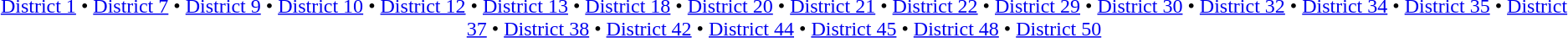<table id=toc class=toc summary=Contents>
<tr>
<td align=center><br><a href='#'>District 1</a> • <a href='#'>District 7</a> • <a href='#'>District 9</a> • <a href='#'>District 10</a> • <a href='#'>District 12</a> • <a href='#'>District 13</a> • <a href='#'>District 18</a> • <a href='#'>District 20</a> • <a href='#'>District 21</a> • <a href='#'>District 22</a> • <a href='#'>District 29</a> • <a href='#'>District 30</a> • <a href='#'>District 32</a> • <a href='#'>District 34</a> • <a href='#'>District 35</a> • <a href='#'>District 37</a> • <a href='#'>District 38</a> • <a href='#'>District 42</a> • <a href='#'>District 44</a> • <a href='#'>District 45</a> • <a href='#'>District 48</a> • <a href='#'>District 50</a></td>
</tr>
</table>
